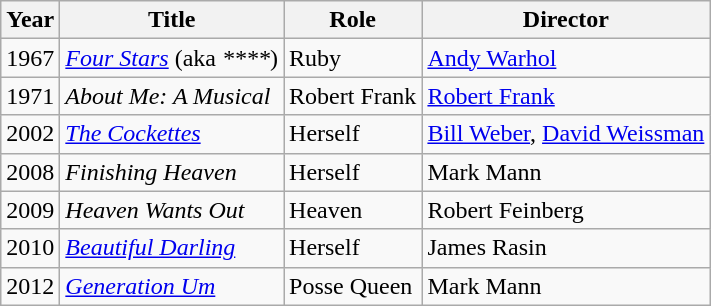<table class="wikitable sortable">
<tr>
<th>Year</th>
<th>Title</th>
<th>Role</th>
<th class="unsortable">Director</th>
</tr>
<tr>
<td>1967</td>
<td><em><a href='#'>Four Stars</a></em> (aka <em>****</em>)</td>
<td>Ruby</td>
<td><a href='#'>Andy Warhol</a></td>
</tr>
<tr>
<td>1971</td>
<td><em>About Me: A Musical</em> </td>
<td>Robert Frank</td>
<td><a href='#'>Robert Frank</a></td>
</tr>
<tr>
<td>2002</td>
<td><em><a href='#'>The Cockettes</a></em></td>
<td>Herself</td>
<td><a href='#'>Bill Weber</a>, <a href='#'>David Weissman</a></td>
</tr>
<tr>
<td>2008</td>
<td><em>Finishing Heaven</em></td>
<td>Herself</td>
<td>Mark Mann</td>
</tr>
<tr>
<td>2009</td>
<td><em>Heaven Wants Out</em></td>
<td>Heaven</td>
<td>Robert Feinberg</td>
</tr>
<tr>
<td>2010</td>
<td><em><a href='#'>Beautiful Darling</a></em></td>
<td>Herself</td>
<td>James Rasin</td>
</tr>
<tr>
<td>2012</td>
<td><em><a href='#'>Generation Um</a></em></td>
<td>Posse Queen</td>
<td>Mark Mann</td>
</tr>
</table>
